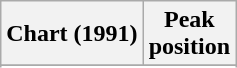<table class="wikitable sortable plainrowheaders" style="text-align:center">
<tr>
<th scope="col">Chart (1991)</th>
<th scope="col">Peak<br> position</th>
</tr>
<tr>
</tr>
<tr>
</tr>
<tr>
</tr>
<tr>
</tr>
</table>
